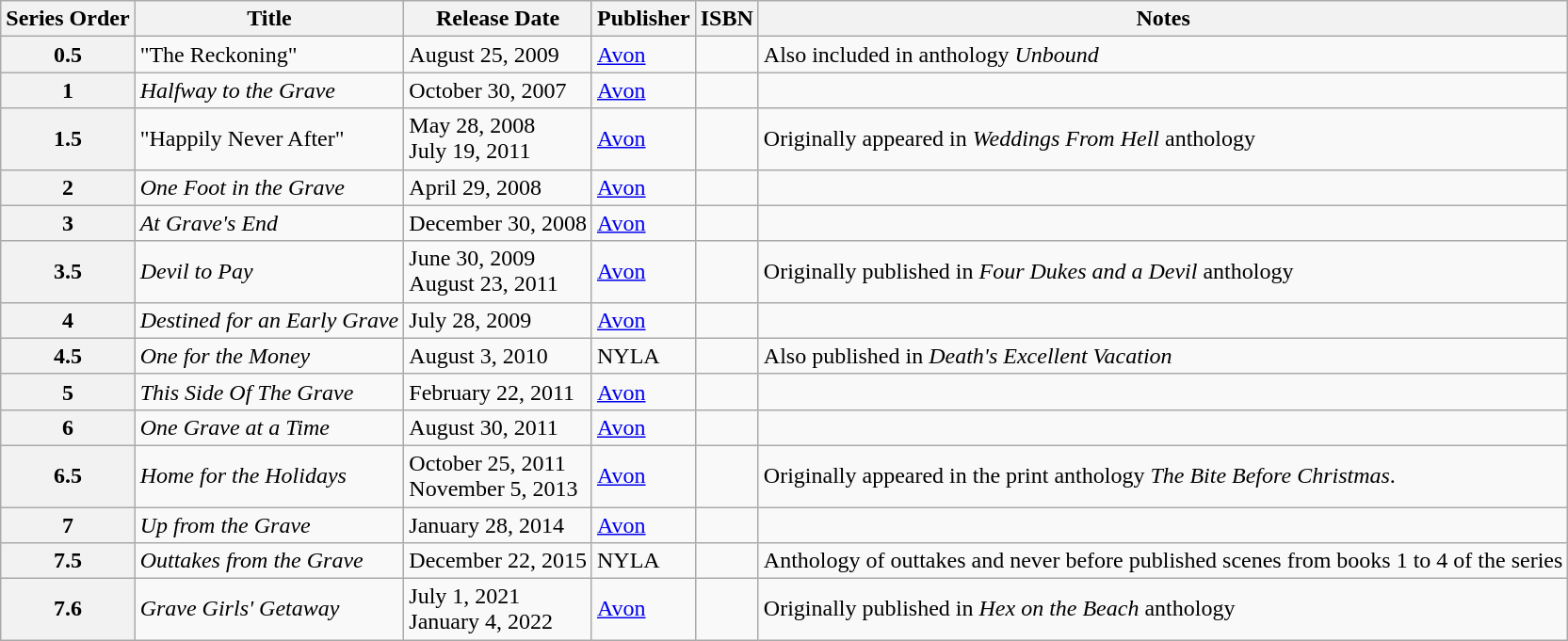<table class="wikitable">
<tr>
<th>Series Order</th>
<th>Title</th>
<th>Release Date</th>
<th>Publisher</th>
<th>ISBN</th>
<th>Notes</th>
</tr>
<tr>
<th>0.5</th>
<td>"The Reckoning"</td>
<td>August 25, 2009</td>
<td><a href='#'>Avon</a></td>
<td></td>
<td>Also included in anthology <em>Unbound</em></td>
</tr>
<tr>
<th>1</th>
<td><em>Halfway to the Grave</em></td>
<td>October 30, 2007</td>
<td><a href='#'>Avon</a></td>
<td></td>
<td></td>
</tr>
<tr>
<th>1.5</th>
<td>"Happily Never After"</td>
<td>May 28, 2008<br>July 19, 2011</td>
<td><a href='#'>Avon</a></td>
<td></td>
<td>Originally appeared in <em>Weddings From Hell</em> anthology</td>
</tr>
<tr>
<th>2</th>
<td><em>One Foot in the Grave</em></td>
<td>April 29, 2008</td>
<td><a href='#'>Avon</a></td>
<td></td>
<td></td>
</tr>
<tr>
<th>3</th>
<td><em>At Grave's End</em></td>
<td>December 30, 2008</td>
<td><a href='#'>Avon</a></td>
<td></td>
<td></td>
</tr>
<tr>
<th>3.5</th>
<td><em>Devil to Pay</em></td>
<td>June 30, 2009<br>August 23, 2011</td>
<td><a href='#'>Avon</a></td>
<td></td>
<td>Originally published in <em>Four Dukes and a Devil</em> anthology</td>
</tr>
<tr>
<th>4</th>
<td><em>Destined for an Early Grave</em></td>
<td>July 28, 2009</td>
<td><a href='#'>Avon</a></td>
<td></td>
<td></td>
</tr>
<tr>
<th>4.5</th>
<td><em>One for the Money</em></td>
<td>August 3, 2010</td>
<td>NYLA</td>
<td></td>
<td>Also published in <em>Death's Excellent Vacation</em> </td>
</tr>
<tr>
<th>5</th>
<td><em>This Side Of The Grave</em></td>
<td>February 22, 2011</td>
<td><a href='#'>Avon</a></td>
<td></td>
<td></td>
</tr>
<tr>
<th>6</th>
<td><em>One Grave at a Time</em></td>
<td>August 30, 2011</td>
<td><a href='#'>Avon</a></td>
<td></td>
<td></td>
</tr>
<tr>
<th>6.5</th>
<td><em>Home for the Holidays</em></td>
<td>October 25, 2011<br>November 5, 2013</td>
<td><a href='#'>Avon</a></td>
<td></td>
<td>Originally appeared in the print anthology <em>The Bite Before Christmas</em>.</td>
</tr>
<tr>
<th>7</th>
<td><em>Up from the Grave</em></td>
<td>January 28, 2014</td>
<td><a href='#'>Avon</a></td>
<td></td>
<td></td>
</tr>
<tr>
<th>7.5</th>
<td><em>Outtakes from the Grave</em></td>
<td>December 22, 2015</td>
<td>NYLA</td>
<td></td>
<td>Anthology of outtakes and never before published scenes from books 1 to 4 of the series</td>
</tr>
<tr>
<th>7.6</th>
<td><em>Grave Girls' Getaway</em></td>
<td>July 1, 2021<br>January 4, 2022</td>
<td><a href='#'>Avon</a></td>
<td></td>
<td>Originally published in <em>Hex on the Beach</em> anthology</td>
</tr>
</table>
